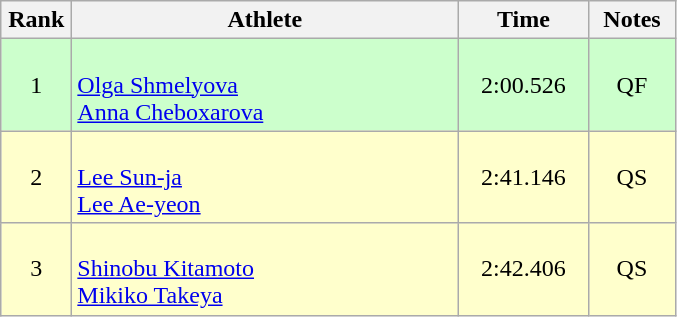<table class=wikitable style="text-align:center">
<tr>
<th width=40>Rank</th>
<th width=250>Athlete</th>
<th width=80>Time</th>
<th width=50>Notes</th>
</tr>
<tr bgcolor="ccffcc">
<td>1</td>
<td align=left><br><a href='#'>Olga Shmelyova</a><br><a href='#'>Anna Cheboxarova</a></td>
<td>2:00.526</td>
<td>QF</td>
</tr>
<tr bgcolor="#ffffcc">
<td>2</td>
<td align=left><br><a href='#'>Lee Sun-ja</a><br><a href='#'>Lee Ae-yeon</a></td>
<td>2:41.146</td>
<td>QS</td>
</tr>
<tr bgcolor="#ffffcc">
<td>3</td>
<td align=left><br><a href='#'>Shinobu Kitamoto</a><br><a href='#'>Mikiko Takeya</a></td>
<td>2:42.406</td>
<td>QS</td>
</tr>
</table>
